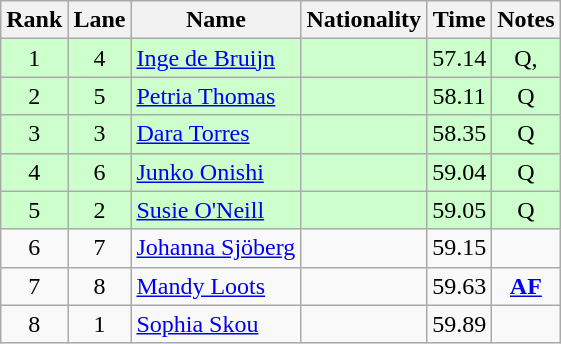<table class="wikitable sortable" style="text-align:center">
<tr>
<th>Rank</th>
<th>Lane</th>
<th>Name</th>
<th>Nationality</th>
<th>Time</th>
<th>Notes</th>
</tr>
<tr bgcolor=#cfc>
<td>1</td>
<td>4</td>
<td align=left><a href='#'>Inge de Bruijn</a></td>
<td align=left></td>
<td>57.14</td>
<td>Q, </td>
</tr>
<tr bgcolor=#cfc>
<td>2</td>
<td>5</td>
<td align=left><a href='#'>Petria Thomas</a></td>
<td align=left></td>
<td>58.11</td>
<td>Q</td>
</tr>
<tr bgcolor=#cfc>
<td>3</td>
<td>3</td>
<td align=left><a href='#'>Dara Torres</a></td>
<td align=left></td>
<td>58.35</td>
<td>Q</td>
</tr>
<tr bgcolor=#cfc>
<td>4</td>
<td>6</td>
<td align=left><a href='#'>Junko Onishi</a></td>
<td align=left></td>
<td>59.04</td>
<td>Q</td>
</tr>
<tr bgcolor=#cfc>
<td>5</td>
<td>2</td>
<td align=left><a href='#'>Susie O'Neill</a></td>
<td align=left></td>
<td>59.05</td>
<td>Q</td>
</tr>
<tr>
<td>6</td>
<td>7</td>
<td align=left><a href='#'>Johanna Sjöberg</a></td>
<td align=left></td>
<td>59.15</td>
<td></td>
</tr>
<tr>
<td>7</td>
<td>8</td>
<td align=left><a href='#'>Mandy Loots</a></td>
<td align=left></td>
<td>59.63</td>
<td><strong><a href='#'>AF</a></strong></td>
</tr>
<tr>
<td>8</td>
<td>1</td>
<td align=left><a href='#'>Sophia Skou</a></td>
<td align=left></td>
<td>59.89</td>
<td></td>
</tr>
</table>
